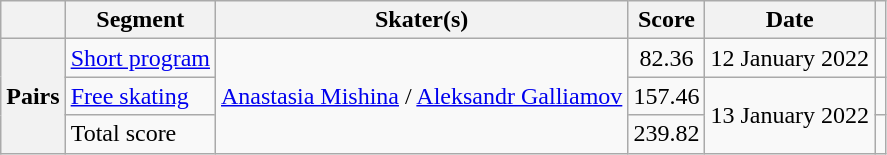<table class="wikitable unsortable" style="text-align:left">
<tr>
<th scope="col"></th>
<th scope="col">Segment</th>
<th scope="col">Skater(s)</th>
<th scope="col">Score</th>
<th scope="col">Date</th>
<th scope="col"></th>
</tr>
<tr>
<th rowspan="3" style="text-align:left" scope="row">Pairs</th>
<td><a href='#'>Short program</a></td>
<td rowspan="3"> <a href='#'>Anastasia Mishina</a> / <a href='#'>Aleksandr Galliamov</a></td>
<td align=center>82.36</td>
<td>12 January 2022</td>
<td></td>
</tr>
<tr>
<td><a href='#'>Free skating</a></td>
<td align="center">157.46</td>
<td rowspan="2">13 January 2022</td>
<td></td>
</tr>
<tr>
<td>Total score</td>
<td align="center">239.82</td>
<td></td>
</tr>
</table>
